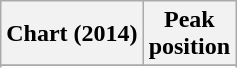<table class="wikitable sortable">
<tr>
<th>Chart (2014)</th>
<th>Peak<br>position</th>
</tr>
<tr>
</tr>
<tr>
</tr>
</table>
